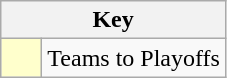<table class="wikitable" style="text-align: center;">
<tr>
<th colspan=2>Key</th>
</tr>
<tr>
<td style="background:#ffc; width:20px;"></td>
<td align=left>Teams to Playoffs</td>
</tr>
</table>
